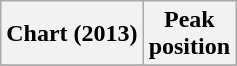<table class="wikitable sortable plainrowheaders">
<tr>
<th>Chart (2013)</th>
<th>Peak<br>position</th>
</tr>
<tr>
</tr>
</table>
